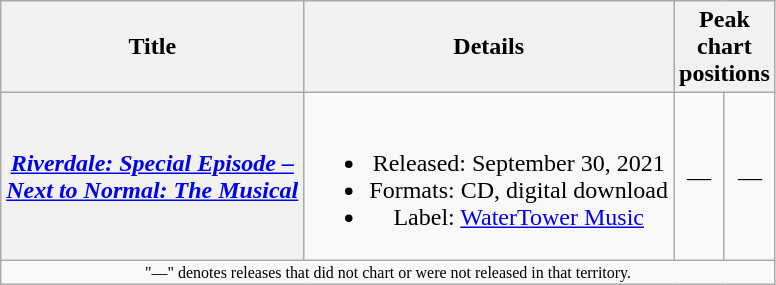<table class="wikitable plainrowheaders" style="text-align:center;">
<tr>
<th scope="col">Title</th>
<th scope="col">Details</th>
<th scope="col" colspan="2">Peak<br>chart<br>positions</th>
</tr>
<tr>
<th scope="row"><em><a href='#'>Riverdale: Special Episode –<br>Next to Normal: The Musical</a></em></th>
<td><br><ul><li>Released: September 30, 2021</li><li>Formats: CD, digital download</li><li>Label: <a href='#'>WaterTower Music</a></li></ul></td>
<td>—</td>
<td>—</td>
</tr>
<tr>
<td align="center" colspan="15" style="font-size:8pt">"—" denotes releases that did not chart or were not released in that territory.</td>
</tr>
</table>
